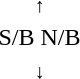<table style="text-align:center;">
<tr>
<td><small>  ↑ </small></td>
</tr>
<tr>
<td> <span>S/B</span>  <span>N/B</span> </td>
</tr>
<tr>
<td><small> ↓  </small></td>
</tr>
</table>
